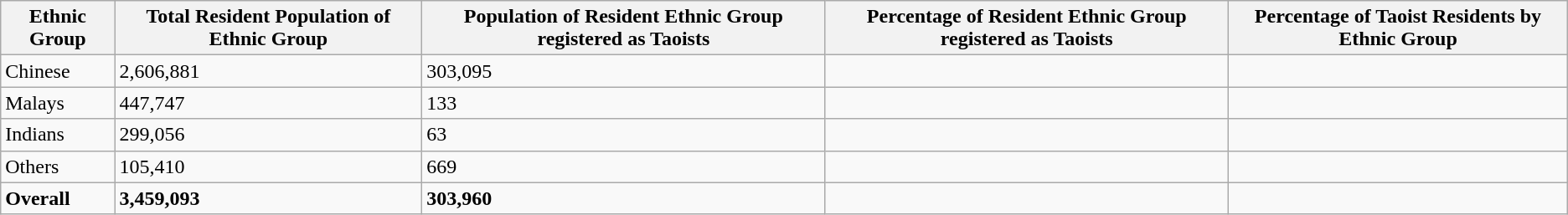<table class="wikitable">
<tr>
<th>Ethnic Group</th>
<th>Total Resident Population of Ethnic Group</th>
<th>Population of Resident Ethnic Group registered as Taoists</th>
<th>Percentage of Resident Ethnic Group registered as Taoists</th>
<th>Percentage of Taoist Residents by Ethnic Group</th>
</tr>
<tr>
<td>Chinese</td>
<td>2,606,881</td>
<td>303,095</td>
<td></td>
<td></td>
</tr>
<tr>
<td>Malays</td>
<td>447,747</td>
<td>133</td>
<td></td>
<td></td>
</tr>
<tr>
<td>Indians</td>
<td>299,056</td>
<td>63</td>
<td></td>
<td></td>
</tr>
<tr>
<td>Others</td>
<td>105,410</td>
<td>669</td>
<td></td>
<td></td>
</tr>
<tr>
<td><strong>Overall</strong></td>
<td><strong>3,459,093</strong></td>
<td><strong>303,960</strong></td>
<td></td>
<td></td>
</tr>
</table>
